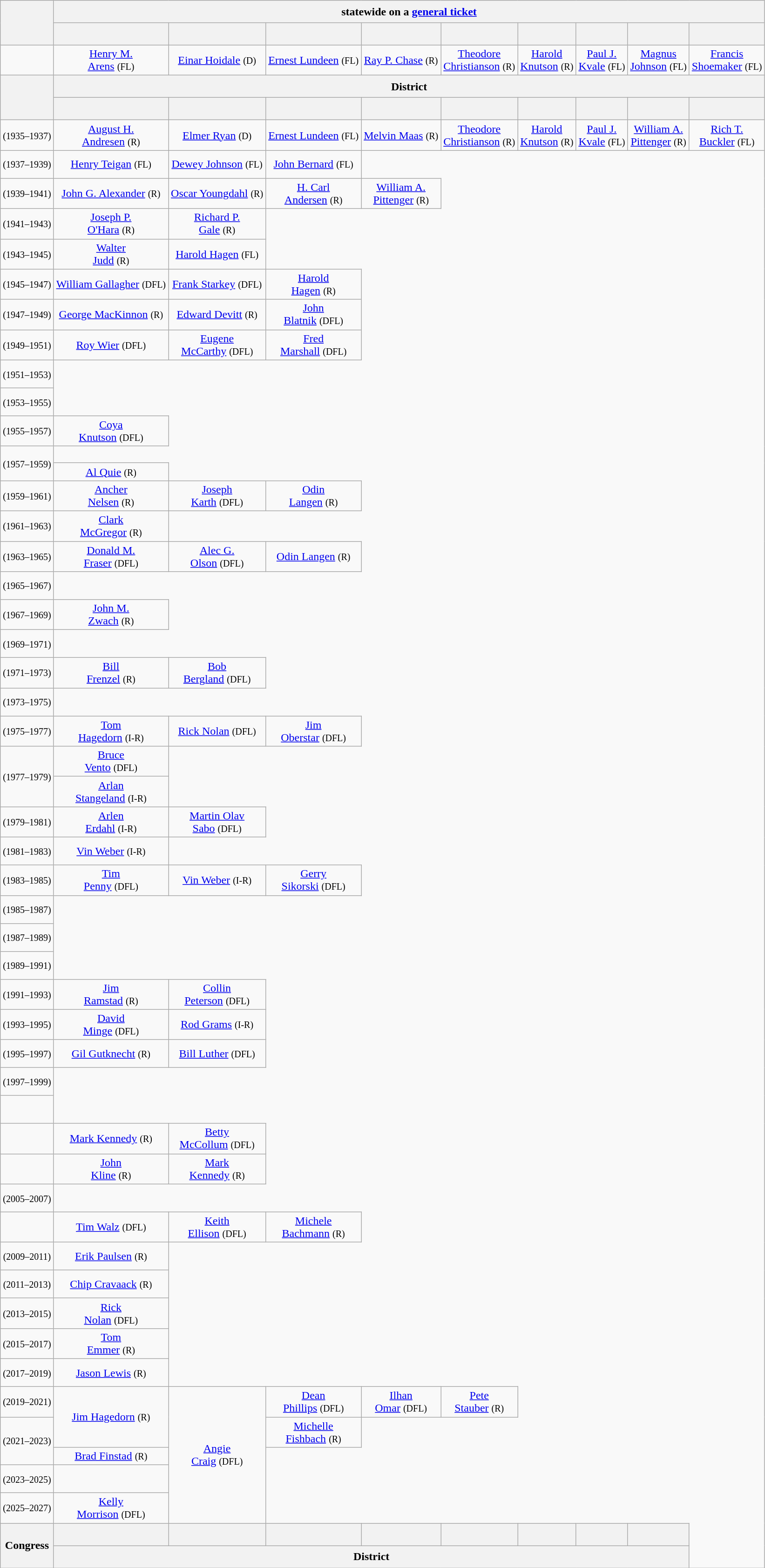<table class=wikitable style="text-align:center">
<tr style="height:2em">
<th rowspan=2></th>
<th colspan=9> statewide on a <a href='#'>general ticket</a></th>
</tr>
<tr style="height:2em">
<th></th>
<th></th>
<th></th>
<th></th>
<th></th>
<th></th>
<th></th>
<th></th>
<th></th>
</tr>
<tr style="height:2.5em">
<td><strong></strong> <small></small></td>
<td><a href='#'>Henry M.<br>Arens</a> <small>(FL)</small></td>
<td><a href='#'>Einar Hoidale</a> <small>(D)</small></td>
<td><a href='#'>Ernest Lundeen</a> <small>(FL)</small></td>
<td><a href='#'>Ray P. Chase</a> <small>(R)</small></td>
<td><a href='#'>Theodore<br>Christianson</a> <small>(R)</small></td>
<td><a href='#'>Harold<br>Knutson</a> <small>(R)</small></td>
<td><a href='#'>Paul J.<br>Kvale</a> <small>(FL)</small></td>
<td><a href='#'>Magnus<br>Johnson</a> <small>(FL)</small></td>
<td><a href='#'>Francis<br>Shoemaker</a> <small>(FL)</small></td>
</tr>
<tr style="height:2em">
<th rowspan=2></th>
<th colspan=9>District</th>
</tr>
<tr style="height:2em">
<th></th>
<th></th>
<th></th>
<th></th>
<th></th>
<th></th>
<th></th>
<th></th>
<th></th>
</tr>
<tr style="height:2.5em">
<td><strong></strong> <small>(1935–1937)</small></td>
<td><a href='#'>August H.<br>Andresen</a> <small>(R)</small></td>
<td><a href='#'>Elmer Ryan</a> <small>(D)</small></td>
<td><a href='#'>Ernest Lundeen</a> <small>(FL)</small></td>
<td><a href='#'>Melvin Maas</a> <small>(R)</small></td>
<td><a href='#'>Theodore<br>Christianson</a> <small>(R)</small></td>
<td><a href='#'>Harold<br>Knutson</a> <small>(R)</small></td>
<td><a href='#'>Paul J.<br>Kvale</a> <small>(FL)</small></td>
<td><a href='#'>William A.<br>Pittenger</a> <small>(R)</small></td>
<td><a href='#'>Rich T.<br>Buckler</a> <small>(FL)</small></td>
</tr>
<tr style="height:2.5em">
<td><strong></strong> <small>(1937–1939)</small></td>
<td><a href='#'>Henry Teigan</a> <small>(FL)</small></td>
<td><a href='#'>Dewey Johnson</a> <small>(FL)</small></td>
<td><a href='#'>John Bernard</a> <small>(FL)</small></td>
</tr>
<tr style="height:2.5em">
<td><strong></strong> <small>(1939–1941)</small></td>
<td><a href='#'>John G. Alexander</a> <small>(R)</small></td>
<td><a href='#'>Oscar Youngdahl</a> <small>(R)</small></td>
<td><a href='#'>H. Carl<br>Andersen</a> <small>(R)</small></td>
<td><a href='#'>William A.<br>Pittenger</a> <small>(R)</small></td>
</tr>
<tr style="height:2.5em">
<td><strong></strong> <small>(1941–1943)</small></td>
<td><a href='#'>Joseph P.<br>O'Hara</a> <small>(R)</small></td>
<td><a href='#'>Richard P.<br>Gale</a> <small>(R)</small></td>
</tr>
<tr style="height:2.5em">
<td><strong></strong> <small>(1943–1945)</small></td>
<td><a href='#'>Walter<br>Judd</a> <small>(R)</small></td>
<td><a href='#'>Harold Hagen</a> <small>(FL)</small></td>
</tr>
<tr style="height:2.5em">
<td><strong></strong> <small>(1945–1947)</small></td>
<td><a href='#'>William Gallagher</a> <small>(DFL)</small></td>
<td><a href='#'>Frank Starkey</a> <small>(DFL)</small></td>
<td><a href='#'>Harold<br>Hagen</a> <small>(R)</small></td>
</tr>
<tr style="height:2.5em">
<td><strong></strong> <small>(1947–1949)</small></td>
<td><a href='#'>George MacKinnon</a> <small>(R)</small></td>
<td><a href='#'>Edward Devitt</a> <small>(R)</small></td>
<td><a href='#'>John<br>Blatnik</a> <small>(DFL)</small></td>
</tr>
<tr style="height:2.5em">
<td><strong></strong> <small>(1949–1951)</small></td>
<td><a href='#'>Roy Wier</a> <small>(DFL)</small></td>
<td><a href='#'>Eugene<br>McCarthy</a> <small>(DFL)</small></td>
<td><a href='#'>Fred<br>Marshall</a> <small>(DFL)</small></td>
</tr>
<tr style="height:2.5em">
<td><strong></strong> <small>(1951–1953)</small></td>
</tr>
<tr style="height:2.5em">
<td><strong></strong> <small>(1953–1955)</small></td>
</tr>
<tr style="height:2.5em">
<td><strong></strong> <small>(1955–1957)</small></td>
<td><a href='#'>Coya<br>Knutson</a> <small>(DFL)</small></td>
</tr>
<tr style="height:1.5em">
<td rowspan=2><strong></strong> <small>(1957–1959)</small></td>
</tr>
<tr style="height:1.5em">
<td><a href='#'>Al Quie</a> <small>(R)</small></td>
</tr>
<tr style="height:2.5em">
<td><strong></strong> <small>(1959–1961)</small></td>
<td><a href='#'>Ancher<br>Nelsen</a> <small>(R)</small></td>
<td><a href='#'>Joseph<br>Karth</a> <small>(DFL)</small></td>
<td><a href='#'>Odin<br>Langen</a> <small>(R)</small></td>
</tr>
<tr style="height:2.5em">
<td><strong></strong> <small>(1961–1963)</small></td>
<td><a href='#'>Clark<br>McGregor</a> <small>(R)</small></td>
</tr>
<tr style="height:2.5em">
<td><strong></strong> <small>(1963–1965)</small></td>
<td><a href='#'>Donald M.<br>Fraser</a> <small>(DFL)</small></td>
<td><a href='#'>Alec G.<br>Olson</a> <small>(DFL)</small></td>
<td><a href='#'>Odin Langen</a> <small>(R)</small></td>
</tr>
<tr style="height:2.5em">
<td><strong></strong> <small>(1965–1967)</small></td>
</tr>
<tr style="height:2.5em">
<td><strong></strong> <small>(1967–1969)</small></td>
<td><a href='#'>John M.<br>Zwach</a> <small>(R)</small></td>
</tr>
<tr style="height:2.5em">
<td><strong></strong> <small>(1969–1971)</small></td>
</tr>
<tr style="height:2.5em">
<td><strong></strong> <small>(1971–1973)</small></td>
<td><a href='#'>Bill<br>Frenzel</a> <small>(R)</small></td>
<td><a href='#'>Bob<br>Bergland</a> <small>(DFL)</small></td>
</tr>
<tr style="height:2.5em">
<td><strong></strong> <small>(1973–1975)</small></td>
</tr>
<tr style="height:2.5em">
<td><strong></strong> <small>(1975–1977)</small></td>
<td><a href='#'>Tom<br>Hagedorn</a> <small>(I-R)</small></td>
<td><a href='#'>Rick Nolan</a> <small>(DFL)</small></td>
<td><a href='#'>Jim<br>Oberstar</a> <small>(DFL)</small></td>
</tr>
<tr style="height:1.5em">
<td rowspan=2><strong></strong> <small>(1977–1979)</small></td>
<td><a href='#'>Bruce<br>Vento</a> <small>(DFL)</small></td>
</tr>
<tr style="height:1.5em">
<td><a href='#'>Arlan<br>Stangeland</a> <small>(I-R)</small></td>
</tr>
<tr style="height:2.5em">
<td><strong></strong> <small>(1979–1981)</small></td>
<td><a href='#'>Arlen<br>Erdahl</a> <small>(I-R)</small></td>
<td><a href='#'>Martin Olav<br>Sabo</a> <small>(DFL)</small></td>
</tr>
<tr style="height:2.5em">
<td><strong></strong> <small>(1981–1983)</small></td>
<td><a href='#'>Vin Weber</a> <small>(I-R)</small></td>
</tr>
<tr style="height:2.5em">
<td><strong></strong> <small>(1983–1985)</small></td>
<td><a href='#'>Tim<br>Penny</a> <small>(DFL)</small></td>
<td><a href='#'>Vin Weber</a> <small>(I-R)</small></td>
<td><a href='#'>Gerry<br>Sikorski</a> <small>(DFL)</small></td>
</tr>
<tr style="height:2.5em">
<td><strong></strong> <small>(1985–1987)</small></td>
</tr>
<tr style="height:2.5em">
<td><strong></strong> <small>(1987–1989)</small></td>
</tr>
<tr style="height:2.5em">
<td><strong></strong> <small>(1989–1991)</small></td>
</tr>
<tr style="height:2.5em">
<td><strong></strong> <small>(1991–1993)</small></td>
<td><a href='#'>Jim<br>Ramstad</a> <small>(R)</small></td>
<td><a href='#'>Collin<br>Peterson</a> <small>(DFL)</small></td>
</tr>
<tr style="height:2.5em">
<td><strong></strong> <small>(1993–1995)</small></td>
<td><a href='#'>David<br>Minge</a> <small>(DFL)</small></td>
<td><a href='#'>Rod Grams</a> <small>(I-R)</small></td>
</tr>
<tr style="height:2.5em">
<td><strong></strong> <small>(1995–1997)</small></td>
<td><a href='#'>Gil Gutknecht</a> <small>(R)</small></td>
<td><a href='#'>Bill Luther</a> <small>(DFL)</small></td>
</tr>
<tr style="height:2.5em">
<td><strong></strong> <small>(1997–1999)</small></td>
</tr>
<tr style="height:2.5em">
<td><strong></strong> <small></small></td>
</tr>
<tr style="height:2.5em">
<td><strong></strong> <small></small></td>
<td><a href='#'>Mark Kennedy</a> <small>(R)</small></td>
<td><a href='#'>Betty<br>McCollum</a> <small>(DFL)</small></td>
</tr>
<tr style="height:2.5em">
<td><strong></strong> <small></small></td>
<td><a href='#'>John<br>Kline</a> <small>(R)</small></td>
<td><a href='#'>Mark<br>Kennedy</a> <small>(R)</small></td>
</tr>
<tr style="height:2.5em">
<td><strong></strong> <small>(2005–2007)</small></td>
</tr>
<tr style="height:2.5em">
<td><strong></strong> <small></small></td>
<td><a href='#'>Tim Walz</a> <small>(DFL)</small></td>
<td><a href='#'>Keith<br>Ellison</a> <small>(DFL)</small></td>
<td><a href='#'>Michele<br>Bachmann</a> <small>(R)</small></td>
</tr>
<tr style="height:2.5em">
<td><strong></strong> <small>(2009–2011)</small></td>
<td><a href='#'>Erik Paulsen</a> <small>(R)</small></td>
</tr>
<tr style="height:2.5em">
<td><strong></strong> <small>(2011–2013)</small></td>
<td><a href='#'>Chip Cravaack</a> <small>(R)</small></td>
</tr>
<tr style="height:2.5em">
<td><strong></strong> <small>(2013–2015)</small></td>
<td><a href='#'>Rick<br>Nolan</a> <small>(DFL)</small></td>
</tr>
<tr style="height:2em">
<td><strong></strong> <small>(2015–2017)</small></td>
<td><a href='#'>Tom<br>Emmer</a> <small>(R)</small></td>
</tr>
<tr style="height:2.5em">
<td><strong></strong> <small>(2017–2019)</small></td>
<td><a href='#'>Jason Lewis</a> <small>(R)</small></td>
</tr>
<tr style="height:2.5em">
<td><strong></strong> <small>(2019–2021)</small></td>
<td rowspan="2" ><a href='#'>Jim Hagedorn</a> <small>(R)</small></td>
<td rowspan="5" ><a href='#'>Angie<br>Craig</a> <small>(DFL)</small></td>
<td><a href='#'>Dean<br>Phillips</a> <small>(DFL)</small></td>
<td><a href='#'>Ilhan<br>Omar</a> <small>(DFL)</small></td>
<td><a href='#'>Pete<br>Stauber</a> <small>(R)</small></td>
</tr>
<tr style="height:1.5em">
<td rowspan="2"><strong></strong> <small>(2021–2023)</small></td>
<td><a href='#'>Michelle<br>Fishbach</a> <small>(R)</small></td>
</tr>
<tr style="height:1.5em">
<td><a href='#'>Brad Finstad</a> <small>(R)</small></td>
</tr>
<tr style="height:2.5em">
<td><strong></strong> <small>(2023–2025)</small></td>
</tr>
<tr style="height:2.5em">
<td><strong></strong> <small>(2025–2027)</small></td>
<td><a href='#'>Kelly<br>Morrison</a> <small>(DFL)</small></td>
</tr>
<tr style="height:2em">
<th rowspan=2>Congress</th>
<th></th>
<th></th>
<th></th>
<th></th>
<th></th>
<th></th>
<th></th>
<th></th>
</tr>
<tr style="height:2em">
<th colspan=8>District</th>
</tr>
</table>
